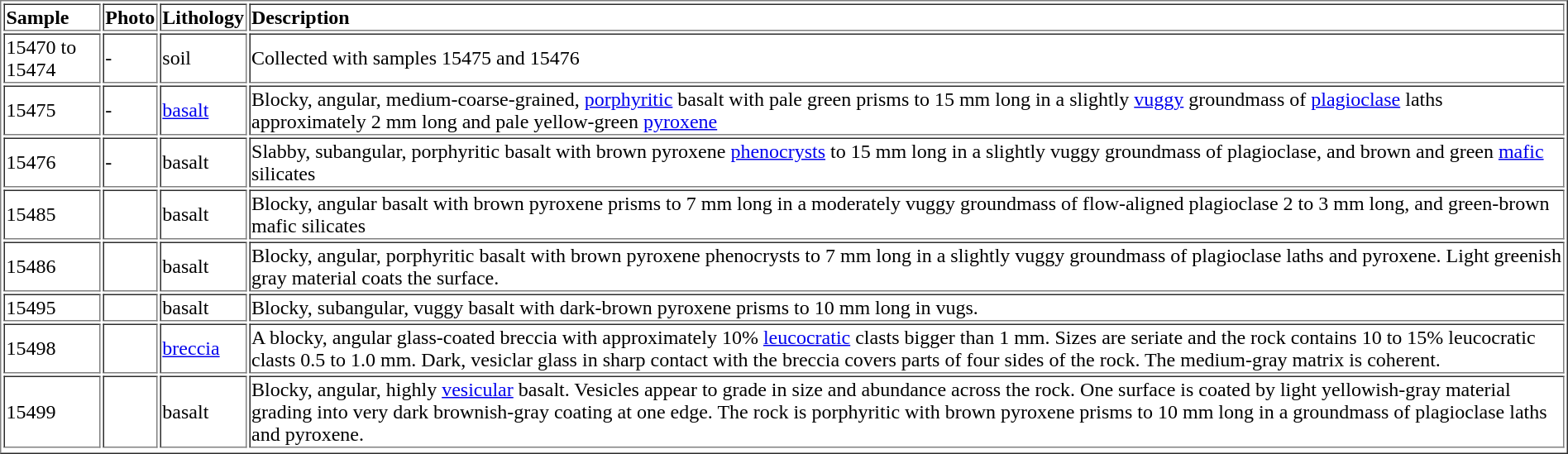<table border="1">
<tr>
<td><strong>Sample</strong></td>
<td><strong>Photo</strong></td>
<td><strong>Lithology</strong></td>
<td><strong>Description</strong></td>
</tr>
<tr>
<td>15470 to 15474</td>
<td>-</td>
<td>soil</td>
<td>Collected with samples 15475 and 15476</td>
</tr>
<tr>
<td>15475</td>
<td>-</td>
<td><a href='#'>basalt</a></td>
<td>Blocky, angular, medium-coarse-grained, <a href='#'>porphyritic</a> basalt with pale green prisms to 15 mm long in a slightly <a href='#'>vuggy</a> groundmass of <a href='#'>plagioclase</a> laths approximately 2 mm long and pale yellow-green <a href='#'>pyroxene</a></td>
</tr>
<tr>
<td>15476</td>
<td>-</td>
<td>basalt</td>
<td>Slabby, subangular, porphyritic basalt with brown pyroxene <a href='#'>phenocrysts</a> to 15 mm long in a slightly vuggy groundmass of plagioclase, and brown and green <a href='#'>mafic</a> silicates</td>
</tr>
<tr>
<td>15485</td>
<td></td>
<td>basalt</td>
<td>Blocky, angular basalt with brown pyroxene prisms to 7 mm long in a moderately vuggy groundmass of flow-aligned plagioclase 2 to 3 mm long, and green-brown mafic silicates</td>
</tr>
<tr>
<td>15486</td>
<td></td>
<td>basalt</td>
<td>Blocky, angular, porphyritic basalt with brown pyroxene phenocrysts to 7 mm long in a slightly vuggy groundmass of plagioclase laths and pyroxene.  Light greenish gray material coats the surface.</td>
</tr>
<tr>
<td>15495</td>
<td></td>
<td>basalt</td>
<td>Blocky, subangular, vuggy basalt with dark-brown pyroxene prisms to 10 mm long in vugs.</td>
</tr>
<tr>
<td>15498</td>
<td></td>
<td><a href='#'>breccia</a></td>
<td>A blocky, angular glass-coated breccia with approximately 10% <a href='#'>leucocratic</a> clasts bigger than 1 mm.  Sizes are seriate and the rock contains 10 to 15% leucocratic clasts 0.5 to 1.0 mm.  Dark, vesiclar glass in sharp contact with the breccia covers parts of four sides of the rock.  The medium-gray matrix is coherent.</td>
</tr>
<tr>
<td>15499</td>
<td> </td>
<td>basalt</td>
<td>Blocky, angular, highly <a href='#'>vesicular</a> basalt.  Vesicles appear to grade in size and abundance across the rock.  One surface is coated by light yellowish-gray material grading into very dark brownish-gray coating at one edge.  The rock is porphyritic with brown pyroxene prisms to 10 mm long in a groundmass of plagioclase laths and pyroxene.</td>
</tr>
<tr>
</tr>
</table>
